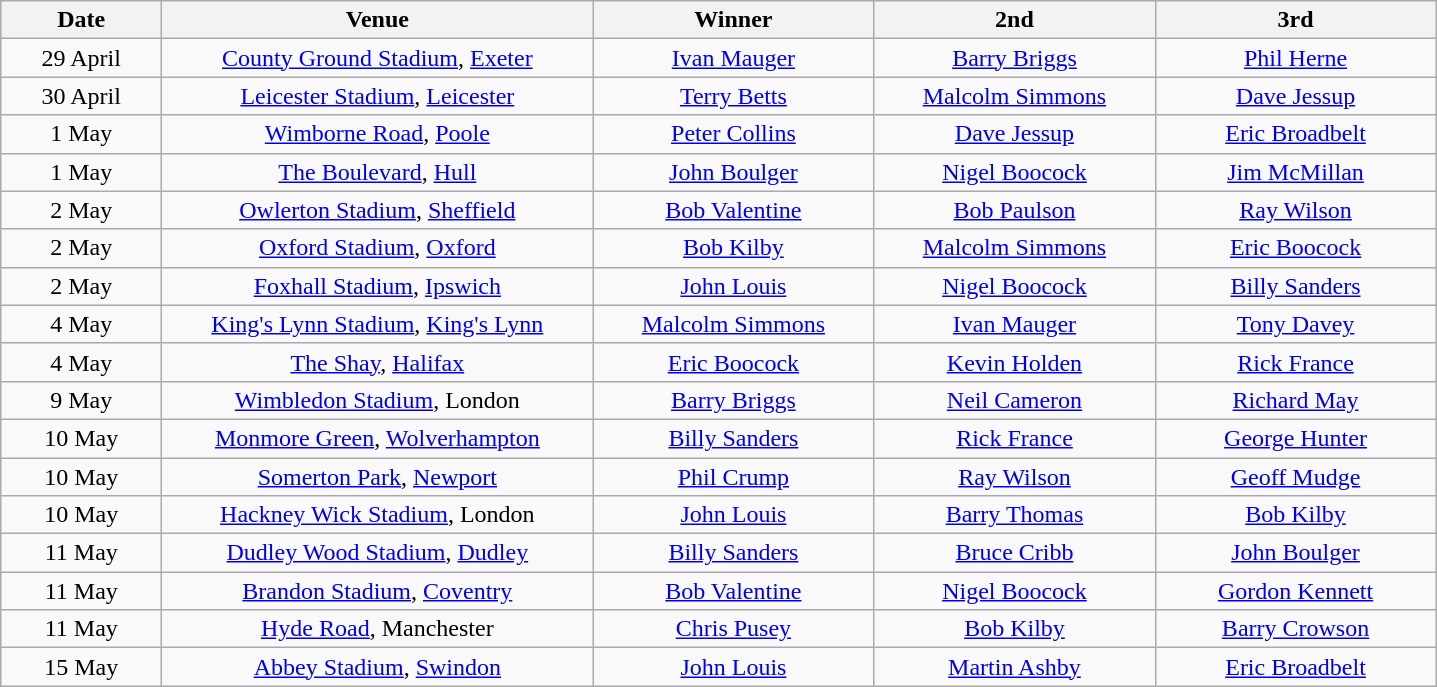<table class="wikitable" style="text-align:center">
<tr>
<th width=100>Date</th>
<th width=280>Venue</th>
<th width=180>Winner</th>
<th width=180>2nd</th>
<th width=180>3rd</th>
</tr>
<tr>
<td align=center>29 April</td>
<td><a href='#'>County Ground Stadium</a>, <a href='#'>Exeter</a></td>
<td><a href='#'>Ivan Mauger</a></td>
<td><a href='#'>Barry Briggs</a></td>
<td><a href='#'>Phil Herne</a></td>
</tr>
<tr>
<td align=center>30 April</td>
<td><a href='#'>Leicester Stadium</a>, <a href='#'>Leicester</a></td>
<td><a href='#'>Terry Betts</a></td>
<td><a href='#'>Malcolm Simmons</a></td>
<td><a href='#'>Dave Jessup</a></td>
</tr>
<tr>
<td align=center>1 May</td>
<td><a href='#'>Wimborne Road</a>, <a href='#'>Poole</a></td>
<td><a href='#'>Peter Collins</a></td>
<td><a href='#'>Dave Jessup</a></td>
<td><a href='#'>Eric Broadbelt</a></td>
</tr>
<tr>
<td align=center>1 May</td>
<td><a href='#'>The Boulevard</a>, <a href='#'>Hull</a></td>
<td><a href='#'>John Boulger</a></td>
<td><a href='#'>Nigel Boocock</a></td>
<td><a href='#'>Jim McMillan</a></td>
</tr>
<tr>
<td align=center>2 May</td>
<td><a href='#'>Owlerton Stadium</a>, <a href='#'>Sheffield</a></td>
<td><a href='#'>Bob Valentine</a></td>
<td><a href='#'>Bob Paulson</a></td>
<td><a href='#'>Ray Wilson</a></td>
</tr>
<tr>
<td align=center>2 May</td>
<td><a href='#'>Oxford Stadium</a>, <a href='#'>Oxford</a></td>
<td><a href='#'>Bob Kilby</a></td>
<td><a href='#'>Malcolm Simmons</a></td>
<td><a href='#'>Eric Boocock</a></td>
</tr>
<tr>
<td align=center>2 May</td>
<td><a href='#'>Foxhall Stadium</a>, <a href='#'>Ipswich</a></td>
<td><a href='#'>John Louis</a></td>
<td><a href='#'>Nigel Boocock</a></td>
<td><a href='#'>Billy Sanders</a></td>
</tr>
<tr>
<td align=center>4 May</td>
<td><a href='#'>King's Lynn Stadium</a>, <a href='#'>King's Lynn</a></td>
<td><a href='#'>Malcolm Simmons</a></td>
<td><a href='#'>Ivan Mauger</a></td>
<td><a href='#'>Tony Davey</a></td>
</tr>
<tr>
<td align=center>4 May</td>
<td><a href='#'>The Shay</a>, <a href='#'>Halifax</a></td>
<td><a href='#'>Eric Boocock</a></td>
<td><a href='#'>Kevin Holden</a></td>
<td><a href='#'>Rick France</a></td>
</tr>
<tr>
<td align=center>9 May</td>
<td><a href='#'>Wimbledon Stadium</a>, London</td>
<td><a href='#'>Barry Briggs</a></td>
<td><a href='#'>Neil Cameron</a></td>
<td><a href='#'>Richard May</a></td>
</tr>
<tr>
<td align=center>10 May</td>
<td><a href='#'>Monmore Green</a>, <a href='#'>Wolverhampton</a></td>
<td><a href='#'>Billy Sanders</a></td>
<td><a href='#'>Rick France</a></td>
<td><a href='#'>George Hunter</a></td>
</tr>
<tr>
<td align=center>10 May</td>
<td><a href='#'>Somerton Park</a>, <a href='#'>Newport</a></td>
<td><a href='#'>Phil Crump</a></td>
<td><a href='#'>Ray Wilson</a></td>
<td><a href='#'>Geoff Mudge</a></td>
</tr>
<tr>
<td align=center>10 May</td>
<td><a href='#'>Hackney Wick Stadium</a>, London</td>
<td><a href='#'>John Louis</a></td>
<td><a href='#'>Barry Thomas</a></td>
<td><a href='#'>Bob Kilby</a></td>
</tr>
<tr>
<td align=center>11 May</td>
<td><a href='#'>Dudley Wood Stadium</a>, <a href='#'>Dudley</a></td>
<td><a href='#'>Billy Sanders</a></td>
<td><a href='#'>Bruce Cribb</a></td>
<td><a href='#'>John Boulger</a></td>
</tr>
<tr>
<td align=center>11 May</td>
<td><a href='#'>Brandon Stadium</a>, <a href='#'>Coventry</a></td>
<td><a href='#'>Bob Valentine</a></td>
<td><a href='#'>Nigel Boocock</a></td>
<td><a href='#'>Gordon Kennett</a></td>
</tr>
<tr>
<td align=center>11 May</td>
<td><a href='#'>Hyde Road</a>, Manchester</td>
<td><a href='#'>Chris Pusey</a></td>
<td><a href='#'>Bob Kilby</a></td>
<td><a href='#'>Barry Crowson</a></td>
</tr>
<tr>
<td align=center>15 May</td>
<td><a href='#'>Abbey Stadium</a>, <a href='#'>Swindon</a></td>
<td><a href='#'>John Louis</a></td>
<td><a href='#'>Martin Ashby</a></td>
<td><a href='#'>Eric Broadbelt</a></td>
</tr>
</table>
